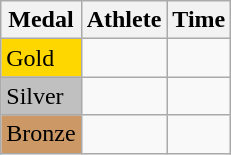<table class="wikitable">
<tr>
<th>Medal</th>
<th>Athlete</th>
<th>Time</th>
</tr>
<tr>
<td bgcolor="gold">Gold</td>
<td></td>
<td></td>
</tr>
<tr>
<td bgcolor="silver">Silver</td>
<td></td>
<td></td>
</tr>
<tr>
<td bgcolor="CC9966">Bronze</td>
<td></td>
<td></td>
</tr>
</table>
